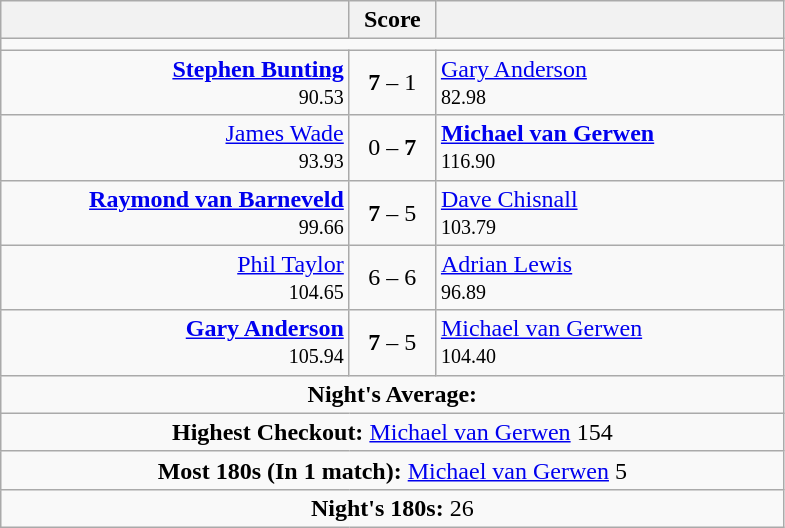<table class=wikitable style="text-align:center">
<tr>
<th width=225></th>
<th width=50>Score</th>
<th width=225></th>
</tr>
<tr align=centre>
<td colspan="3"></td>
</tr>
<tr align=left>
<td align=right><strong><a href='#'>Stephen Bunting</a></strong>  <br><small><span>90.53</span></small></td>
<td align=center><strong>7</strong> – 1</td>
<td> <a href='#'>Gary Anderson</a> <br><small><span>82.98</span></small></td>
</tr>
<tr align=left>
<td align=right><a href='#'>James Wade</a>  <br><small><span>93.93</span></small></td>
<td align=center>0 – <strong>7</strong></td>
<td> <strong><a href='#'>Michael van Gerwen</a></strong> <br><small><span>116.90</span></small></td>
</tr>
<tr align=left>
<td align=right><strong><a href='#'>Raymond van Barneveld</a></strong>  <br><small><span>99.66</span></small></td>
<td align=center><strong>7</strong> – 5</td>
<td> <a href='#'>Dave Chisnall</a> <br><small><span>103.79</span></small></td>
</tr>
<tr align=left>
<td align=right><a href='#'>Phil Taylor</a>  <br><small><span>104.65</span></small></td>
<td align=center>6 – 6</td>
<td> <a href='#'>Adrian Lewis</a> <br><small><span>96.89</span></small></td>
</tr>
<tr align=left>
<td align=right><strong><a href='#'>Gary Anderson</a></strong>  <br><small><span>105.94</span></small></td>
<td align=center><strong>7</strong> – 5</td>
<td> <a href='#'>Michael van Gerwen</a> <br><small><span>104.40</span></small></td>
</tr>
<tr align=center>
<td colspan="3"><strong>Night's Average:</strong> </td>
</tr>
<tr align=center>
<td colspan="3"><strong>Highest Checkout:</strong>  <a href='#'>Michael van Gerwen</a> 154</td>
</tr>
<tr align=center>
<td colspan="3"><strong>Most 180s (In 1 match):</strong>  <a href='#'>Michael van Gerwen</a> 5</td>
</tr>
<tr align=center>
<td colspan="3"><strong>Night's 180s:</strong> 26</td>
</tr>
</table>
